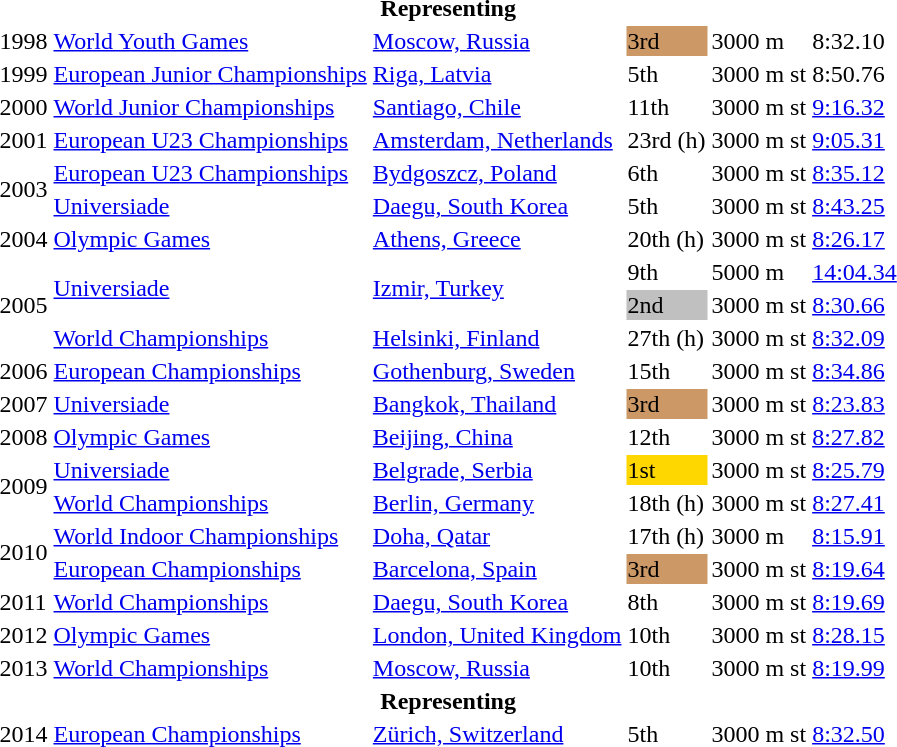<table>
<tr>
<th colspan="6">Representing </th>
</tr>
<tr>
<td>1998</td>
<td><a href='#'>World Youth Games</a></td>
<td><a href='#'>Moscow, Russia</a></td>
<td bgcolor=cc9966>3rd</td>
<td>3000 m</td>
<td>8:32.10</td>
</tr>
<tr>
<td>1999</td>
<td><a href='#'>European Junior Championships</a></td>
<td><a href='#'>Riga, Latvia</a></td>
<td>5th</td>
<td>3000 m st</td>
<td>8:50.76</td>
</tr>
<tr>
<td>2000</td>
<td><a href='#'>World Junior Championships</a></td>
<td><a href='#'>Santiago, Chile</a></td>
<td>11th</td>
<td>3000 m st</td>
<td><a href='#'>9:16.32</a></td>
</tr>
<tr>
<td>2001</td>
<td><a href='#'>European U23 Championships</a></td>
<td><a href='#'>Amsterdam, Netherlands</a></td>
<td>23rd (h)</td>
<td>3000 m st</td>
<td><a href='#'>9:05.31</a></td>
</tr>
<tr>
<td rowspan=2>2003</td>
<td><a href='#'>European U23 Championships</a></td>
<td><a href='#'>Bydgoszcz, Poland</a></td>
<td>6th</td>
<td>3000 m st</td>
<td><a href='#'>8:35.12</a></td>
</tr>
<tr>
<td><a href='#'>Universiade</a></td>
<td><a href='#'>Daegu, South Korea</a></td>
<td>5th</td>
<td>3000 m st</td>
<td><a href='#'>8:43.25</a></td>
</tr>
<tr>
<td>2004</td>
<td><a href='#'>Olympic Games</a></td>
<td><a href='#'>Athens, Greece</a></td>
<td>20th (h)</td>
<td>3000 m st</td>
<td><a href='#'>8:26.17</a></td>
</tr>
<tr>
<td rowspan=3>2005</td>
<td rowspan=2><a href='#'>Universiade</a></td>
<td rowspan=2><a href='#'>Izmir, Turkey</a></td>
<td>9th</td>
<td>5000 m</td>
<td><a href='#'>14:04.34</a></td>
</tr>
<tr>
<td bgcolor="silver">2nd</td>
<td>3000 m st</td>
<td><a href='#'>8:30.66</a></td>
</tr>
<tr>
<td><a href='#'>World Championships</a></td>
<td><a href='#'>Helsinki, Finland</a></td>
<td>27th (h)</td>
<td>3000 m st</td>
<td><a href='#'>8:32.09</a></td>
</tr>
<tr>
<td>2006</td>
<td><a href='#'>European Championships</a></td>
<td><a href='#'>Gothenburg, Sweden</a></td>
<td>15th</td>
<td>3000 m st</td>
<td><a href='#'>8:34.86</a></td>
</tr>
<tr>
<td>2007</td>
<td><a href='#'>Universiade</a></td>
<td><a href='#'>Bangkok, Thailand</a></td>
<td bgcolor="cc9966">3rd</td>
<td>3000 m st</td>
<td><a href='#'>8:23.83</a></td>
</tr>
<tr>
<td>2008</td>
<td><a href='#'>Olympic Games</a></td>
<td><a href='#'>Beijing, China</a></td>
<td>12th</td>
<td>3000 m st</td>
<td><a href='#'>8:27.82</a></td>
</tr>
<tr>
<td rowspan=2>2009</td>
<td><a href='#'>Universiade</a></td>
<td><a href='#'>Belgrade, Serbia</a></td>
<td bgcolor="gold">1st</td>
<td>3000 m st</td>
<td><a href='#'>8:25.79</a></td>
</tr>
<tr>
<td><a href='#'>World Championships</a></td>
<td><a href='#'>Berlin, Germany</a></td>
<td>18th (h)</td>
<td>3000 m st</td>
<td><a href='#'>8:27.41</a></td>
</tr>
<tr>
<td rowspan=2>2010</td>
<td><a href='#'>World Indoor Championships</a></td>
<td><a href='#'>Doha, Qatar</a></td>
<td>17th (h)</td>
<td>3000 m</td>
<td><a href='#'>8:15.91</a></td>
</tr>
<tr>
<td><a href='#'>European Championships</a></td>
<td><a href='#'>Barcelona, Spain</a></td>
<td bgcolor=cc9966>3rd</td>
<td>3000 m st</td>
<td><a href='#'>8:19.64</a></td>
</tr>
<tr>
<td>2011</td>
<td><a href='#'>World Championships</a></td>
<td><a href='#'>Daegu, South Korea</a></td>
<td>8th</td>
<td>3000 m st</td>
<td><a href='#'>8:19.69</a></td>
</tr>
<tr>
<td>2012</td>
<td><a href='#'>Olympic Games</a></td>
<td><a href='#'>London, United Kingdom</a></td>
<td>10th</td>
<td>3000 m st</td>
<td><a href='#'>8:28.15</a></td>
</tr>
<tr>
<td>2013</td>
<td><a href='#'>World Championships</a></td>
<td><a href='#'>Moscow, Russia</a></td>
<td>10th</td>
<td>3000 m st</td>
<td><a href='#'>8:19.99</a></td>
</tr>
<tr>
<th colspan="6">Representing </th>
</tr>
<tr>
<td>2014</td>
<td><a href='#'>European Championships</a></td>
<td><a href='#'>Zürich, Switzerland</a></td>
<td>5th</td>
<td>3000 m st</td>
<td><a href='#'>8:32.50</a></td>
</tr>
</table>
